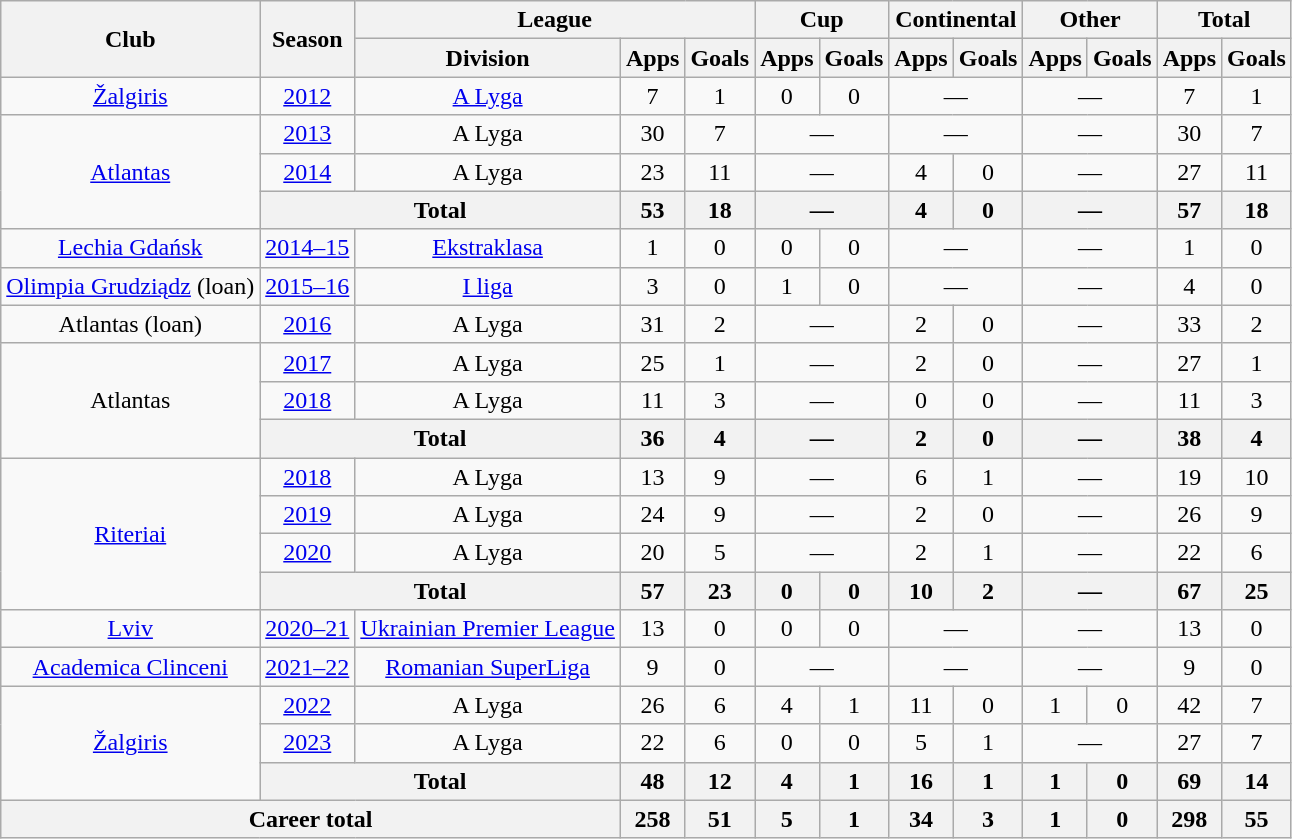<table class="wikitable" style="text-align:center">
<tr>
<th rowspan="2">Club</th>
<th rowspan="2">Season</th>
<th colspan="3">League</th>
<th colspan="2">Cup</th>
<th colspan="2">Continental</th>
<th colspan="2">Other</th>
<th colspan="2">Total</th>
</tr>
<tr>
<th>Division</th>
<th>Apps</th>
<th>Goals</th>
<th>Apps</th>
<th>Goals</th>
<th>Apps</th>
<th>Goals</th>
<th>Apps</th>
<th>Goals</th>
<th>Apps</th>
<th>Goals</th>
</tr>
<tr>
<td><a href='#'>Žalgiris</a></td>
<td><a href='#'>2012</a></td>
<td><a href='#'>A Lyga</a></td>
<td>7</td>
<td>1</td>
<td>0</td>
<td>0</td>
<td colspan=2>—</td>
<td colspan=2>—</td>
<td>7</td>
<td>1</td>
</tr>
<tr>
<td rowspan=3><a href='#'>Atlantas</a></td>
<td><a href='#'>2013</a></td>
<td>A Lyga</td>
<td>30</td>
<td>7</td>
<td colspan=2>—</td>
<td colspan=2>—</td>
<td colspan=2>—</td>
<td>30</td>
<td>7</td>
</tr>
<tr>
<td><a href='#'>2014</a></td>
<td>A Lyga</td>
<td>23</td>
<td>11</td>
<td colspan=2>—</td>
<td>4</td>
<td>0</td>
<td colspan=2>—</td>
<td>27</td>
<td>11</td>
</tr>
<tr>
<th colspan=2>Total</th>
<th>53</th>
<th>18</th>
<th colspan=2>—</th>
<th>4</th>
<th>0</th>
<th colspan=2>—</th>
<th>57</th>
<th>18</th>
</tr>
<tr>
<td><a href='#'>Lechia Gdańsk</a></td>
<td><a href='#'>2014–15</a></td>
<td><a href='#'>Ekstraklasa</a></td>
<td>1</td>
<td>0</td>
<td>0</td>
<td>0</td>
<td colspan=2>—</td>
<td colspan=2>—</td>
<td>1</td>
<td>0</td>
</tr>
<tr>
<td><a href='#'>Olimpia Grudziądz</a> (loan)</td>
<td><a href='#'>2015–16</a></td>
<td><a href='#'>I liga</a></td>
<td>3</td>
<td>0</td>
<td>1</td>
<td>0</td>
<td colspan=2>—</td>
<td colspan=2>—</td>
<td>4</td>
<td>0</td>
</tr>
<tr>
<td>Atlantas (loan)</td>
<td><a href='#'>2016</a></td>
<td>A Lyga</td>
<td>31</td>
<td>2</td>
<td colspan=2>—</td>
<td>2</td>
<td>0</td>
<td colspan=2>—</td>
<td>33</td>
<td>2</td>
</tr>
<tr>
<td rowspan="3">Atlantas</td>
<td><a href='#'>2017</a></td>
<td>A Lyga</td>
<td>25</td>
<td>1</td>
<td colspan=2>—</td>
<td>2</td>
<td>0</td>
<td colspan=2>—</td>
<td>27</td>
<td>1</td>
</tr>
<tr>
<td><a href='#'>2018</a></td>
<td>A Lyga</td>
<td>11</td>
<td>3</td>
<td colspan=2>—</td>
<td>0</td>
<td>0</td>
<td colspan=2>—</td>
<td>11</td>
<td>3</td>
</tr>
<tr>
<th colspan=2>Total</th>
<th>36</th>
<th>4</th>
<th colspan=2>—</th>
<th>2</th>
<th>0</th>
<th colspan=2>—</th>
<th>38</th>
<th>4</th>
</tr>
<tr>
<td rowspan="4"><a href='#'>Riteriai</a></td>
<td><a href='#'>2018</a></td>
<td>A Lyga</td>
<td>13</td>
<td>9</td>
<td colspan=2>—</td>
<td>6</td>
<td>1</td>
<td colspan=2>—</td>
<td>19</td>
<td>10</td>
</tr>
<tr>
<td><a href='#'>2019</a></td>
<td>A Lyga</td>
<td>24</td>
<td>9</td>
<td colspan=2>—</td>
<td>2</td>
<td>0</td>
<td colspan=2>—</td>
<td>26</td>
<td>9</td>
</tr>
<tr>
<td><a href='#'>2020</a></td>
<td>A Lyga</td>
<td>20</td>
<td>5</td>
<td colspan=2>—</td>
<td>2</td>
<td>1</td>
<td colspan=2>—</td>
<td>22</td>
<td>6</td>
</tr>
<tr>
<th colspan=2>Total</th>
<th>57</th>
<th>23</th>
<th>0</th>
<th>0</th>
<th>10</th>
<th>2</th>
<th colspan=2>—</th>
<th>67</th>
<th>25</th>
</tr>
<tr>
<td><a href='#'>Lviv</a></td>
<td><a href='#'>2020–21</a></td>
<td><a href='#'>Ukrainian Premier League</a></td>
<td>13</td>
<td>0</td>
<td>0</td>
<td>0</td>
<td colspan=2>—</td>
<td colspan=2>—</td>
<td>13</td>
<td>0</td>
</tr>
<tr>
<td><a href='#'>Academica Clinceni</a></td>
<td><a href='#'>2021–22</a></td>
<td><a href='#'>Romanian SuperLiga</a></td>
<td>9</td>
<td>0</td>
<td colspan=2>—</td>
<td colspan=2>—</td>
<td colspan=2>—</td>
<td>9</td>
<td>0</td>
</tr>
<tr>
<td rowspan="3"><a href='#'>Žalgiris</a></td>
<td><a href='#'>2022</a></td>
<td>A Lyga</td>
<td>26</td>
<td>6</td>
<td>4</td>
<td>1</td>
<td>11</td>
<td>0</td>
<td>1</td>
<td>0</td>
<td>42</td>
<td>7</td>
</tr>
<tr>
<td><a href='#'>2023</a></td>
<td>A Lyga</td>
<td>22</td>
<td>6</td>
<td>0</td>
<td>0</td>
<td>5</td>
<td>1</td>
<td colspan=2>—</td>
<td>27</td>
<td>7</td>
</tr>
<tr>
<th colspan=2>Total</th>
<th>48</th>
<th>12</th>
<th>4</th>
<th>1</th>
<th>16</th>
<th>1</th>
<th>1</th>
<th>0</th>
<th>69</th>
<th>14</th>
</tr>
<tr>
<th colspan=3>Career total</th>
<th>258</th>
<th>51</th>
<th>5</th>
<th>1</th>
<th>34</th>
<th>3</th>
<th>1</th>
<th>0</th>
<th>298</th>
<th>55</th>
</tr>
</table>
